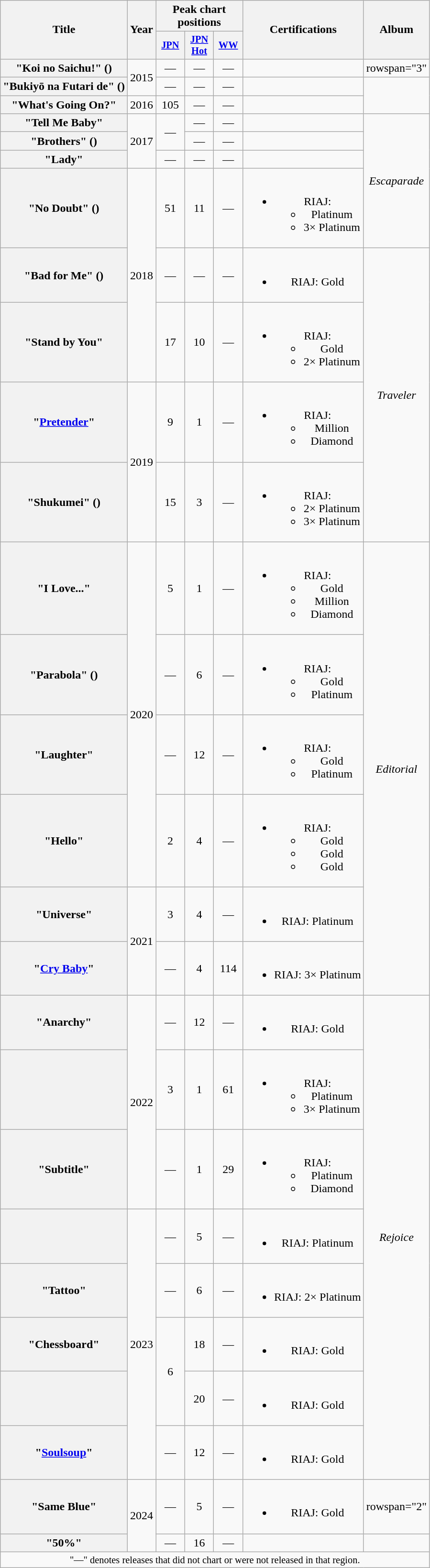<table class="wikitable plainrowheaders" style="text-align:center;">
<tr>
<th scope="col" rowspan="2">Title</th>
<th scope="col" rowspan="2">Year</th>
<th scope="col" colspan="3">Peak chart positions</th>
<th scope="col" rowspan="2">Certifications</th>
<th scope="col" rowspan="2">Album</th>
</tr>
<tr>
<th scope="col" style="width:2.5em;font-size:85%;"><a href='#'>JPN</a><br></th>
<th scope="col" style="width:2.5em;font-size:85%;"><a href='#'>JPN<br>Hot</a><br></th>
<th scope="col" style="width:2.5em;font-size:85%;"><a href='#'>WW</a><br></th>
</tr>
<tr>
<th scope="row">"Koi no Saichu!" ()<br></th>
<td rowspan="2">2015</td>
<td>—</td>
<td>—</td>
<td>—</td>
<td></td>
<td>rowspan="3" </td>
</tr>
<tr>
<th scope="row">"Bukiyō na Futari de" ()<br></th>
<td>—</td>
<td>—</td>
<td>—</td>
<td></td>
</tr>
<tr>
<th scope="row">"What's Going On?"</th>
<td>2016</td>
<td>105</td>
<td>—</td>
<td>—</td>
<td></td>
</tr>
<tr>
<th scope="row">"Tell Me Baby"</th>
<td rowspan="3">2017</td>
<td rowspan="2">—</td>
<td>—</td>
<td>—</td>
<td></td>
<td rowspan="4"><em>Escaparade</em></td>
</tr>
<tr>
<th scope="row">"Brothers" ()</th>
<td>—</td>
<td>—</td>
<td></td>
</tr>
<tr>
<th scope="row">"Lady"</th>
<td>—</td>
<td>—</td>
<td>—</td>
<td></td>
</tr>
<tr>
<th scope="row">"No Doubt" ()</th>
<td rowspan="3">2018</td>
<td>51</td>
<td>11</td>
<td>—</td>
<td><br><ul><li>RIAJ:<ul><li>Platinum </li><li>3× Platinum </li></ul></li></ul></td>
</tr>
<tr>
<th scope="row">"Bad for Me" ()</th>
<td>—</td>
<td>—</td>
<td>—</td>
<td><br><ul><li>RIAJ: Gold </li></ul></td>
<td rowspan="4"><em>Traveler</em></td>
</tr>
<tr>
<th scope="row">"Stand by You"</th>
<td>17</td>
<td>10</td>
<td>—</td>
<td><br><ul><li>RIAJ:<ul><li>Gold </li><li>2× Platinum </li></ul></li></ul></td>
</tr>
<tr>
<th scope="row">"<a href='#'>Pretender</a>"</th>
<td rowspan="2">2019</td>
<td>9</td>
<td>1</td>
<td>—</td>
<td><br><ul><li>RIAJ:<ul><li>Million </li><li>Diamond </li></ul></li></ul></td>
</tr>
<tr>
<th scope="row">"Shukumei" ()</th>
<td>15</td>
<td>3</td>
<td>—</td>
<td><br><ul><li>RIAJ:<ul><li>2× Platinum </li><li>3× Platinum </li></ul></li></ul></td>
</tr>
<tr>
<th scope="row">"I Love..."</th>
<td rowspan="4">2020</td>
<td>5</td>
<td>1</td>
<td>—</td>
<td><br><ul><li>RIAJ:<ul><li>Gold </li><li>Million </li><li>Diamond </li></ul></li></ul></td>
<td rowspan="6"><em>Editorial</em></td>
</tr>
<tr>
<th scope="row">"Parabola" ()</th>
<td>—</td>
<td>6</td>
<td>—</td>
<td><br><ul><li>RIAJ:<ul><li>Gold </li><li>Platinum </li></ul></li></ul></td>
</tr>
<tr>
<th scope="row">"Laughter"</th>
<td>—</td>
<td>12</td>
<td>—</td>
<td><br><ul><li>RIAJ:<ul><li>Gold </li><li>Platinum </li></ul></li></ul></td>
</tr>
<tr>
<th scope="row">"Hello"</th>
<td>2</td>
<td>4</td>
<td>—</td>
<td><br><ul><li>RIAJ:<ul><li>Gold </li><li>Gold </li><li>Gold </li></ul></li></ul></td>
</tr>
<tr>
<th scope="row">"Universe"</th>
<td rowspan="2">2021</td>
<td>3</td>
<td>4</td>
<td>—</td>
<td><br><ul><li>RIAJ: Platinum </li></ul></td>
</tr>
<tr>
<th scope="row">"<a href='#'>Cry Baby</a>"</th>
<td>—</td>
<td>4</td>
<td>114</td>
<td><br><ul><li>RIAJ: 3× Platinum </li></ul></td>
</tr>
<tr>
<th scope="row">"Anarchy"</th>
<td rowspan="3">2022</td>
<td>—</td>
<td>12</td>
<td>—</td>
<td><br><ul><li>RIAJ: Gold </li></ul></td>
<td rowspan="8"><em>Rejoice</em></td>
</tr>
<tr>
<th scope="row"></th>
<td>3</td>
<td>1</td>
<td>61</td>
<td><br><ul><li>RIAJ:<ul><li>Platinum </li><li>3× Platinum </li></ul></li></ul></td>
</tr>
<tr>
<th scope="row">"Subtitle"</th>
<td>—</td>
<td>1</td>
<td>29</td>
<td><br><ul><li>RIAJ:<ul><li>Platinum </li><li>Diamond </li></ul></li></ul></td>
</tr>
<tr>
<th scope="row"></th>
<td rowspan="5">2023</td>
<td>—</td>
<td>5</td>
<td>—</td>
<td><br><ul><li>RIAJ: Platinum </li></ul></td>
</tr>
<tr>
<th scope="row">"Tattoo"</th>
<td>—</td>
<td>6</td>
<td>—</td>
<td><br><ul><li>RIAJ: 2× Platinum </li></ul></td>
</tr>
<tr>
<th scope="row">"Chessboard"</th>
<td rowspan="2">6</td>
<td>18</td>
<td>—</td>
<td><br><ul><li>RIAJ: Gold </li></ul></td>
</tr>
<tr>
<th scope="row"></th>
<td>20</td>
<td>—</td>
<td><br><ul><li>RIAJ: Gold </li></ul></td>
</tr>
<tr>
<th scope="row">"<a href='#'>Soulsoup</a>"</th>
<td>—</td>
<td>12</td>
<td>—</td>
<td><br><ul><li>RIAJ: Gold </li></ul></td>
</tr>
<tr>
<th scope="row">"Same Blue"</th>
<td rowspan="2">2024</td>
<td>—</td>
<td>5</td>
<td>—</td>
<td><br><ul><li>RIAJ: Gold </li></ul></td>
<td>rowspan="2" </td>
</tr>
<tr>
<th scope="row">"50%"</th>
<td>—</td>
<td>16</td>
<td>—</td>
<td></td>
</tr>
<tr>
<td colspan="7" style="font-size:85%">"—" denotes releases that did not chart or were not released in that region.</td>
</tr>
</table>
